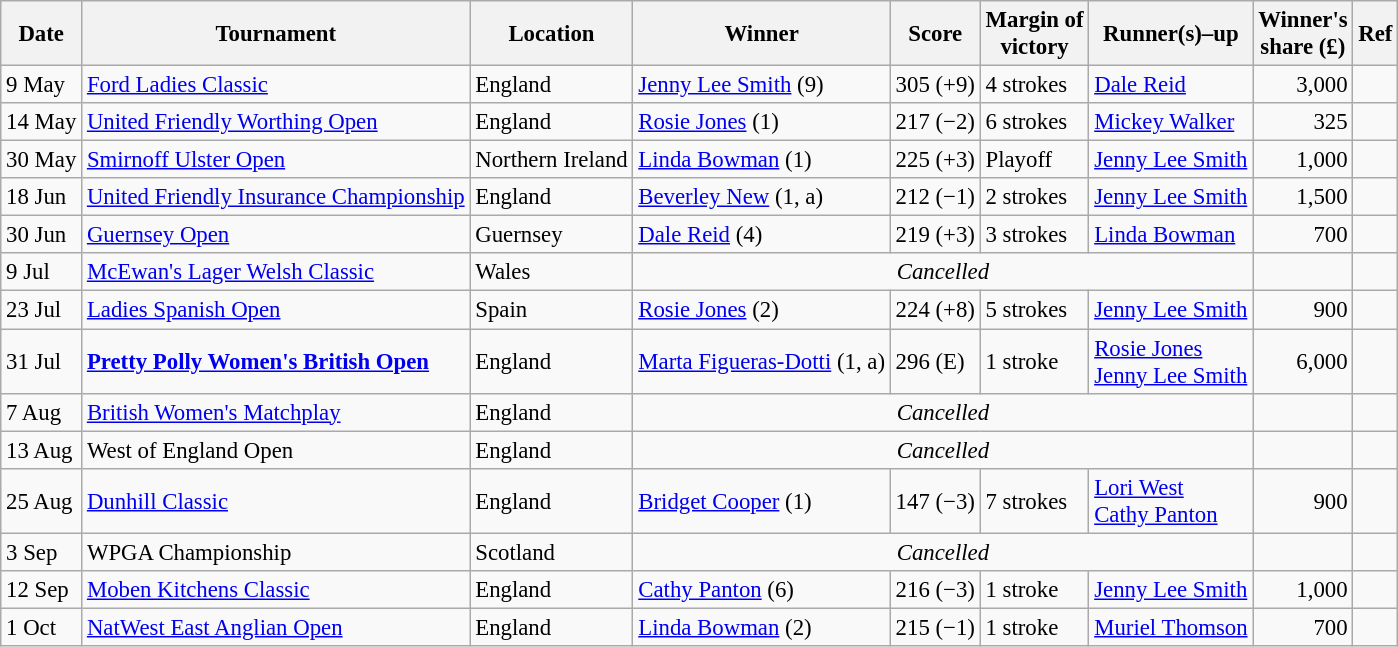<table class="wikitable sortable" style="font-size:95%">
<tr>
<th>Date</th>
<th>Tournament</th>
<th>Location</th>
<th>Winner</th>
<th>Score</th>
<th>Margin of<br>victory</th>
<th>Runner(s)–up</th>
<th>Winner's<br>share (£)</th>
<th>Ref</th>
</tr>
<tr>
<td>9 May</td>
<td><a href='#'>Ford Ladies Classic</a></td>
<td>England</td>
<td> <a href='#'>Jenny Lee Smith</a> (9)</td>
<td>305 (+9)</td>
<td>4 strokes</td>
<td> <a href='#'>Dale Reid</a></td>
<td align=right>3,000</td>
<td></td>
</tr>
<tr>
<td>14 May</td>
<td><a href='#'>United Friendly Worthing Open</a></td>
<td>England</td>
<td> <a href='#'>Rosie Jones</a> (1)</td>
<td>217 (−2)</td>
<td>6 strokes</td>
<td> <a href='#'>Mickey Walker</a></td>
<td align=right>325</td>
<td></td>
</tr>
<tr>
<td>30 May</td>
<td><a href='#'>Smirnoff Ulster Open</a></td>
<td>Northern Ireland</td>
<td> <a href='#'>Linda Bowman</a> (1)</td>
<td>225 (+3)</td>
<td>Playoff</td>
<td> <a href='#'>Jenny Lee Smith</a></td>
<td align=right>1,000</td>
<td></td>
</tr>
<tr>
<td>18 Jun</td>
<td><a href='#'>United Friendly Insurance Championship</a></td>
<td>England</td>
<td> <a href='#'>Beverley New</a> (1, a)</td>
<td>212 (−1)</td>
<td>2 strokes</td>
<td> <a href='#'>Jenny Lee Smith</a></td>
<td align=right>1,500</td>
<td></td>
</tr>
<tr>
<td>30 Jun</td>
<td><a href='#'>Guernsey Open</a></td>
<td>Guernsey</td>
<td> <a href='#'>Dale Reid</a> (4)</td>
<td>219 (+3)</td>
<td>3 strokes</td>
<td> <a href='#'>Linda Bowman</a></td>
<td align=right>700</td>
<td></td>
</tr>
<tr>
<td>9 Jul</td>
<td><a href='#'>McEwan's Lager Welsh Classic</a></td>
<td>Wales</td>
<td colspan=4 align=center><em>Cancelled</em></td>
<td></td>
<td></td>
</tr>
<tr>
<td>23 Jul</td>
<td><a href='#'>Ladies Spanish Open</a></td>
<td>Spain</td>
<td> <a href='#'>Rosie Jones</a> (2)</td>
<td>224 (+8)</td>
<td>5 strokes</td>
<td> <a href='#'>Jenny Lee Smith</a></td>
<td align=right>900</td>
<td></td>
</tr>
<tr>
<td>31 Jul</td>
<td><strong><a href='#'>Pretty Polly Women's British Open</a></strong></td>
<td>England</td>
<td> <a href='#'>Marta Figueras-Dotti</a> (1, a)</td>
<td>296 (E)</td>
<td>1 stroke</td>
<td> <a href='#'>Rosie Jones</a><br> <a href='#'>Jenny Lee Smith</a></td>
<td align=right>6,000</td>
<td></td>
</tr>
<tr>
<td>7 Aug</td>
<td><a href='#'>British Women's Matchplay</a></td>
<td>England</td>
<td colspan=4 align=center><em>Cancelled</em></td>
<td></td>
<td></td>
</tr>
<tr>
<td>13 Aug</td>
<td>West of England Open</td>
<td>England</td>
<td colspan=4 align=center><em>Cancelled</em></td>
<td></td>
<td></td>
</tr>
<tr>
<td>25 Aug</td>
<td><a href='#'>Dunhill Classic</a></td>
<td>England</td>
<td> <a href='#'>Bridget Cooper</a> (1)</td>
<td>147 (−3)</td>
<td>7 strokes</td>
<td> <a href='#'>Lori West</a><br> <a href='#'>Cathy Panton</a></td>
<td align=right>900</td>
<td></td>
</tr>
<tr>
<td>3 Sep</td>
<td>WPGA Championship</td>
<td>Scotland</td>
<td colspan=4 align=center><em>Cancelled</em></td>
<td align=right></td>
<td></td>
</tr>
<tr>
<td>12 Sep</td>
<td><a href='#'>Moben Kitchens Classic</a></td>
<td>England</td>
<td> <a href='#'>Cathy Panton</a> (6)</td>
<td>216 (−3)</td>
<td>1 stroke</td>
<td> <a href='#'>Jenny Lee Smith</a></td>
<td align=right>1,000</td>
<td></td>
</tr>
<tr>
<td>1 Oct</td>
<td><a href='#'>NatWest East Anglian Open</a></td>
<td>England</td>
<td> <a href='#'>Linda Bowman</a> (2)</td>
<td>215 (−1)</td>
<td>1 stroke</td>
<td> <a href='#'>Muriel Thomson</a></td>
<td align=right>700</td>
<td></td>
</tr>
</table>
